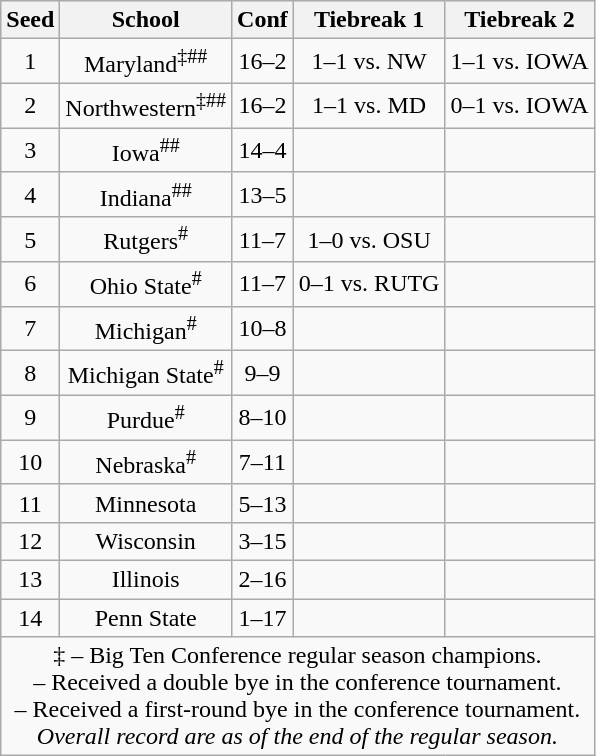<table class="wikitable" style="text-align: center;">
<tr style="background:#efefef;">
<th>Seed</th>
<th>School</th>
<th>Conf</th>
<th>Tiebreak 1</th>
<th>Tiebreak 2</th>
</tr>
<tr>
<td align=center>1</td>
<td>Maryland<sup>‡##</sup></td>
<td>16–2</td>
<td>1–1 vs. NW</td>
<td>1–1 vs. IOWA</td>
</tr>
<tr>
<td align=center>2</td>
<td>Northwestern<sup>‡##</sup></td>
<td>16–2</td>
<td>1–1 vs. MD</td>
<td>0–1 vs. IOWA</td>
</tr>
<tr>
<td align=center>3</td>
<td>Iowa<sup>##</sup></td>
<td>14–4</td>
<td></td>
<td></td>
</tr>
<tr>
<td align=center>4</td>
<td>Indiana<sup>##</sup></td>
<td>13–5</td>
<td></td>
<td></td>
</tr>
<tr>
<td align=center>5</td>
<td>Rutgers<sup>#</sup></td>
<td>11–7</td>
<td>1–0 vs. OSU</td>
<td></td>
</tr>
<tr>
<td align=center>6</td>
<td>Ohio State<sup>#</sup></td>
<td>11–7</td>
<td>0–1 vs. RUTG</td>
<td></td>
</tr>
<tr>
<td align=center>7</td>
<td>Michigan<sup>#</sup></td>
<td>10–8</td>
<td></td>
<td></td>
</tr>
<tr>
<td align=center>8</td>
<td>Michigan State<sup>#</sup></td>
<td>9–9</td>
<td></td>
<td></td>
</tr>
<tr>
<td align=center>9</td>
<td>Purdue<sup>#</sup></td>
<td>8–10</td>
<td></td>
<td></td>
</tr>
<tr>
<td align=center>10</td>
<td>Nebraska<sup>#</sup></td>
<td>7–11</td>
<td></td>
<td></td>
</tr>
<tr>
<td align=center>11</td>
<td>Minnesota</td>
<td>5–13</td>
<td></td>
<td></td>
</tr>
<tr>
<td align=center>12</td>
<td>Wisconsin</td>
<td>3–15</td>
<td></td>
<td></td>
</tr>
<tr>
<td align=center>13</td>
<td>Illinois</td>
<td>2–16</td>
<td></td>
<td></td>
</tr>
<tr>
<td align=center>14</td>
<td>Penn State</td>
<td>1–17</td>
<td></td>
<td></td>
</tr>
<tr>
<td colspan="6">‡ – Big Ten Conference regular season champions.<br> – Received a double bye in the conference tournament.<br> – Received a first-round bye in the conference tournament.<br><em>Overall record are as of the end of the regular season.</em></td>
</tr>
</table>
